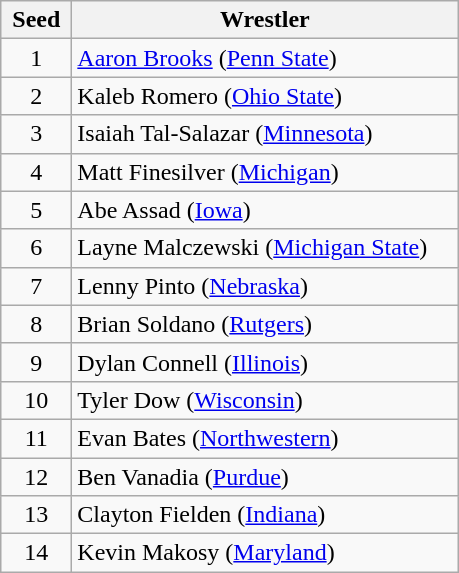<table class="wikitable" style="text-align: center;">
<tr>
<th width="40">Seed</th>
<th width="250">Wrestler</th>
</tr>
<tr>
<td>1</td>
<td align="left"><a href='#'>Aaron Brooks</a> (<a href='#'>Penn State</a>)</td>
</tr>
<tr>
<td>2</td>
<td align="left">Kaleb Romero (<a href='#'>Ohio State</a>)</td>
</tr>
<tr>
<td>3</td>
<td align="left">Isaiah Tal-Salazar (<a href='#'>Minnesota</a>)</td>
</tr>
<tr>
<td>4</td>
<td align="left">Matt Finesilver (<a href='#'>Michigan</a>)</td>
</tr>
<tr>
<td>5</td>
<td align="left">Abe Assad (<a href='#'>Iowa</a>)</td>
</tr>
<tr>
<td>6</td>
<td align="left">Layne Malczewski (<a href='#'>Michigan State</a>)</td>
</tr>
<tr>
<td>7</td>
<td align="left">Lenny Pinto (<a href='#'>Nebraska</a>)</td>
</tr>
<tr>
<td>8</td>
<td align="left">Brian Soldano (<a href='#'>Rutgers</a>)</td>
</tr>
<tr>
<td>9</td>
<td align="left">Dylan Connell (<a href='#'>Illinois</a>)</td>
</tr>
<tr>
<td>10</td>
<td align="left">Tyler Dow (<a href='#'>Wisconsin</a>)</td>
</tr>
<tr>
<td>11</td>
<td align="left">Evan Bates (<a href='#'>Northwestern</a>)</td>
</tr>
<tr>
<td>12</td>
<td align="left">Ben Vanadia (<a href='#'>Purdue</a>)</td>
</tr>
<tr>
<td>13</td>
<td align="left">Clayton Fielden (<a href='#'>Indiana</a>)</td>
</tr>
<tr>
<td>14</td>
<td align="left">Kevin Makosy (<a href='#'>Maryland</a>)</td>
</tr>
</table>
